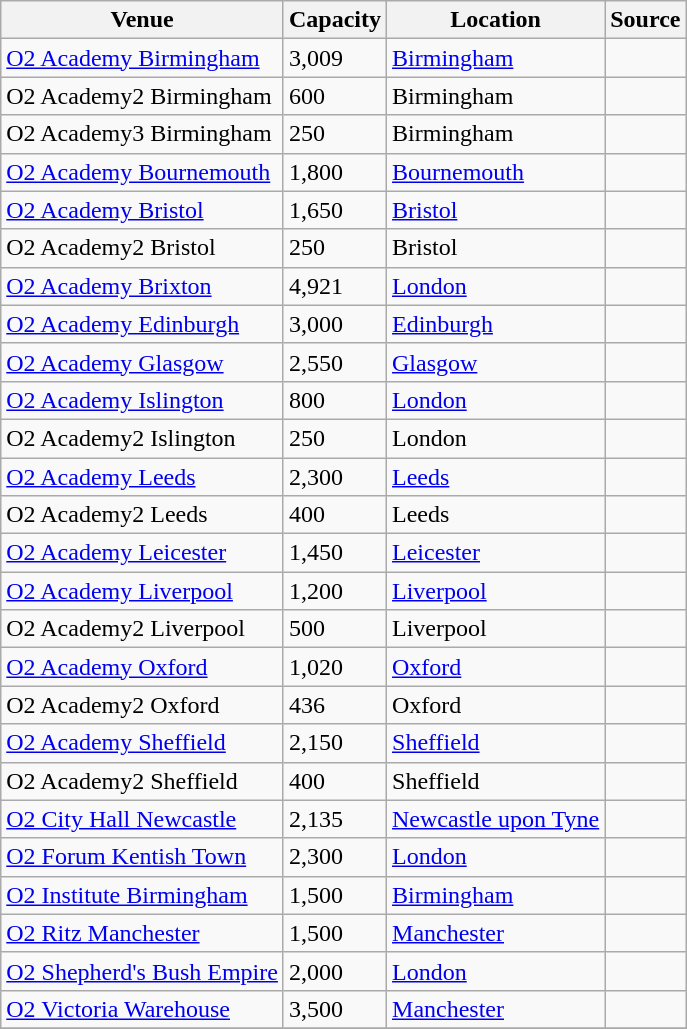<table class="sortable wikitable">
<tr>
<th>Venue</th>
<th>Capacity</th>
<th>Location</th>
<th>Source</th>
</tr>
<tr>
<td><a href='#'>O2 Academy Birmingham</a></td>
<td>3,009</td>
<td><a href='#'>Birmingham</a></td>
<td></td>
</tr>
<tr>
<td>O2 Academy2 Birmingham</td>
<td>600</td>
<td>Birmingham</td>
<td></td>
</tr>
<tr>
<td>O2 Academy3 Birmingham</td>
<td>250</td>
<td>Birmingham</td>
<td></td>
</tr>
<tr>
<td><a href='#'>O2 Academy Bournemouth</a></td>
<td>1,800</td>
<td><a href='#'>Bournemouth</a></td>
<td></td>
</tr>
<tr>
<td><a href='#'>O2 Academy Bristol</a></td>
<td>1,650</td>
<td><a href='#'>Bristol</a></td>
<td></td>
</tr>
<tr>
<td>O2 Academy2 Bristol</td>
<td>250</td>
<td>Bristol</td>
<td></td>
</tr>
<tr>
<td><a href='#'>O2 Academy Brixton</a></td>
<td>4,921</td>
<td><a href='#'>London</a></td>
<td></td>
</tr>
<tr>
<td><a href='#'>O2 Academy Edinburgh</a></td>
<td>3,000</td>
<td><a href='#'>Edinburgh</a></td>
<td></td>
</tr>
<tr>
<td><a href='#'>O2 Academy Glasgow</a></td>
<td>2,550</td>
<td><a href='#'>Glasgow</a></td>
<td></td>
</tr>
<tr>
<td><a href='#'>O2 Academy Islington</a></td>
<td>800</td>
<td><a href='#'>London</a></td>
<td></td>
</tr>
<tr>
<td>O2 Academy2 Islington</td>
<td>250</td>
<td>London</td>
<td></td>
</tr>
<tr>
<td><a href='#'>O2 Academy Leeds</a></td>
<td>2,300</td>
<td><a href='#'>Leeds</a></td>
<td></td>
</tr>
<tr>
<td>O2 Academy2 Leeds</td>
<td>400</td>
<td>Leeds</td>
<td></td>
</tr>
<tr>
<td><a href='#'>O2 Academy Leicester</a></td>
<td>1,450</td>
<td><a href='#'>Leicester</a></td>
<td></td>
</tr>
<tr>
<td><a href='#'>O2 Academy Liverpool</a></td>
<td>1,200</td>
<td><a href='#'>Liverpool</a></td>
<td></td>
</tr>
<tr>
<td>O2 Academy2 Liverpool</td>
<td>500</td>
<td>Liverpool</td>
<td></td>
</tr>
<tr>
<td><a href='#'>O2 Academy Oxford</a></td>
<td>1,020</td>
<td><a href='#'>Oxford</a></td>
<td></td>
</tr>
<tr>
<td>O2 Academy2 Oxford</td>
<td>436</td>
<td>Oxford</td>
<td></td>
</tr>
<tr>
<td><a href='#'>O2 Academy Sheffield</a></td>
<td>2,150</td>
<td><a href='#'>Sheffield</a></td>
<td></td>
</tr>
<tr>
<td>O2 Academy2 Sheffield</td>
<td>400</td>
<td>Sheffield</td>
<td></td>
</tr>
<tr>
<td><a href='#'>O2 City Hall Newcastle</a></td>
<td>2,135</td>
<td><a href='#'>Newcastle upon Tyne</a></td>
<td></td>
</tr>
<tr>
<td><a href='#'>O2 Forum Kentish Town</a></td>
<td>2,300</td>
<td><a href='#'>London</a></td>
<td></td>
</tr>
<tr>
<td><a href='#'>O2 Institute Birmingham</a></td>
<td>1,500</td>
<td><a href='#'>Birmingham</a></td>
<td></td>
</tr>
<tr>
<td><a href='#'>O2 Ritz Manchester</a></td>
<td>1,500</td>
<td><a href='#'>Manchester</a></td>
<td></td>
</tr>
<tr>
<td><a href='#'>O2 Shepherd's Bush Empire</a></td>
<td>2,000</td>
<td><a href='#'>London</a></td>
<td></td>
</tr>
<tr>
<td><a href='#'>O2 Victoria Warehouse</a></td>
<td>3,500</td>
<td><a href='#'>Manchester</a></td>
<td></td>
</tr>
<tr>
</tr>
</table>
